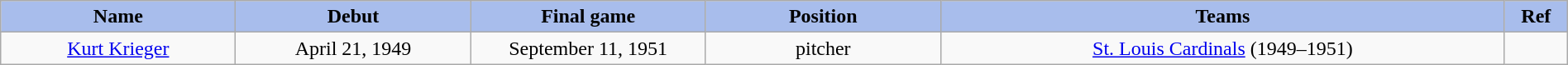<table class="wikitable" style="width: 100%">
<tr>
<th style="background:#a8bdec; width:15%;">Name</th>
<th style="width:15%; background:#a8bdec;">Debut</th>
<th style="width:15%; background:#a8bdec;">Final game</th>
<th style="width:15%; background:#a8bdec;">Position</th>
<th style="width:36%; background:#a8bdec;">Teams</th>
<th style="width:4%; background:#a8bdec;">Ref</th>
</tr>
<tr align=center>
<td><a href='#'>Kurt Krieger</a></td>
<td>April 21, 1949</td>
<td>September 11, 1951</td>
<td>pitcher</td>
<td><a href='#'>St. Louis Cardinals</a> (1949–1951)</td>
<td></td>
</tr>
</table>
